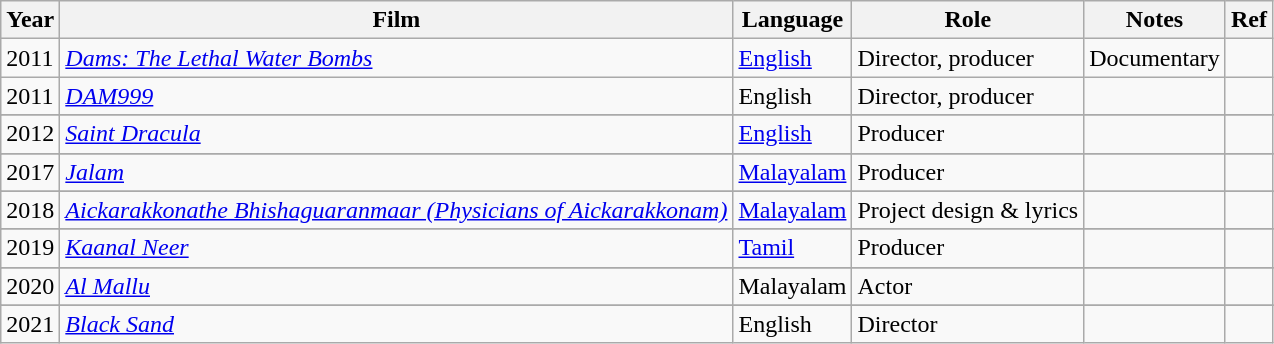<table class="wikitable">
<tr>
<th>Year</th>
<th>Film</th>
<th>Language</th>
<th>Role</th>
<th>Notes</th>
<th>Ref</th>
</tr>
<tr>
<td>2011</td>
<td><em><a href='#'>Dams: The Lethal Water Bombs</a></em></td>
<td><a href='#'>English</a></td>
<td>Director, producer</td>
<td>Documentary</td>
<td></td>
</tr>
<tr>
<td>2011</td>
<td><em><a href='#'>DAM999</a></em></td>
<td>English</td>
<td>Director, producer</td>
<td></td>
<td></td>
</tr>
<tr>
</tr>
<tr>
<td>2012</td>
<td><em><a href='#'>Saint Dracula</a></em></td>
<td><a href='#'>English</a></td>
<td>Producer</td>
<td></td>
<td></td>
</tr>
<tr>
</tr>
<tr>
<td>2017</td>
<td><em><a href='#'>Jalam</a></em></td>
<td><a href='#'>Malayalam</a></td>
<td>Producer</td>
<td></td>
<td></td>
</tr>
<tr>
</tr>
<tr>
<td>2018</td>
<td><em><a href='#'>Aickarakkonathe Bhishaguaranmaar (Physicians of Aickarakkonam)</a></em></td>
<td><a href='#'>Malayalam</a></td>
<td>Project design & lyrics</td>
<td></td>
<td></td>
</tr>
<tr>
</tr>
<tr>
<td>2019</td>
<td><em><a href='#'>Kaanal Neer</a></em></td>
<td><a href='#'>Tamil</a></td>
<td>Producer</td>
<td></td>
<td></td>
</tr>
<tr>
</tr>
<tr>
<td>2020</td>
<td><em><a href='#'>Al Mallu</a></em></td>
<td>Malayalam</td>
<td>Actor</td>
<td></td>
<td></td>
</tr>
<tr>
</tr>
<tr>
<td>2021</td>
<td><em><a href='#'>Black Sand</a></em></td>
<td>English</td>
<td>Director</td>
<td></td>
<td></td>
</tr>
</table>
